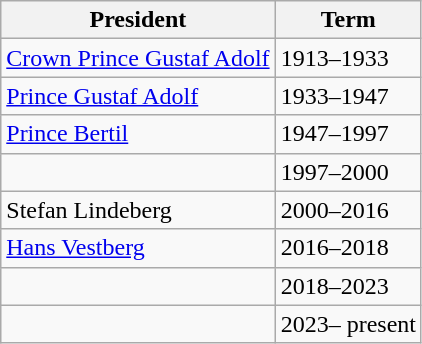<table class="wikitable">
<tr>
<th>President</th>
<th>Term</th>
</tr>
<tr>
<td><a href='#'>Crown Prince Gustaf Adolf</a></td>
<td>1913–1933</td>
</tr>
<tr>
<td><a href='#'>Prince Gustaf Adolf</a></td>
<td>1933–1947</td>
</tr>
<tr>
<td><a href='#'>Prince Bertil</a></td>
<td>1947–1997</td>
</tr>
<tr>
<td></td>
<td>1997–2000</td>
</tr>
<tr>
<td>Stefan Lindeberg</td>
<td>2000–2016</td>
</tr>
<tr>
<td><a href='#'>Hans Vestberg</a></td>
<td>2016–2018</td>
</tr>
<tr>
<td></td>
<td>2018–2023</td>
</tr>
<tr>
<td></td>
<td>2023– present</td>
</tr>
</table>
